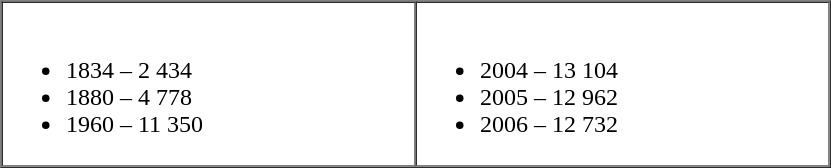<table border="1" cellpadding="2" cellspacing="0">
<tr>
<td valign="top" width="25%"><br><ul><li>1834 – 2 434</li><li>1880 – 4 778</li><li>1960 – 11 350</li></ul></td>
<td valign="top" width="25%"><br><ul><li>2004 – 13 104</li><li>2005 – 12 962</li><li>2006 – 12 732</li></ul></td>
</tr>
</table>
